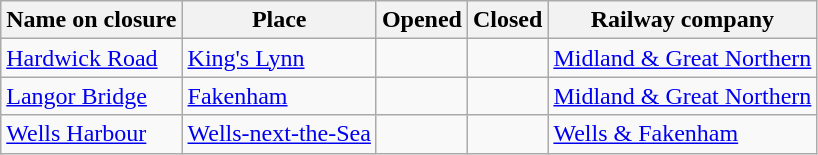<table class="wikitable sortable">
<tr>
<th>Name on closure</th>
<th>Place</th>
<th>Opened</th>
<th>Closed</th>
<th>Railway company</th>
</tr>
<tr>
<td><a href='#'>Hardwick Road</a></td>
<td><a href='#'>King's Lynn</a></td>
<td></td>
<td></td>
<td><a href='#'>Midland & Great Northern</a></td>
</tr>
<tr>
<td><a href='#'>Langor Bridge</a></td>
<td><a href='#'>Fakenham</a></td>
<td></td>
<td></td>
<td><a href='#'>Midland & Great Northern</a></td>
</tr>
<tr>
<td><a href='#'>Wells Harbour</a></td>
<td><a href='#'>Wells-next-the-Sea</a></td>
<td></td>
<td></td>
<td><a href='#'>Wells & Fakenham</a></td>
</tr>
</table>
